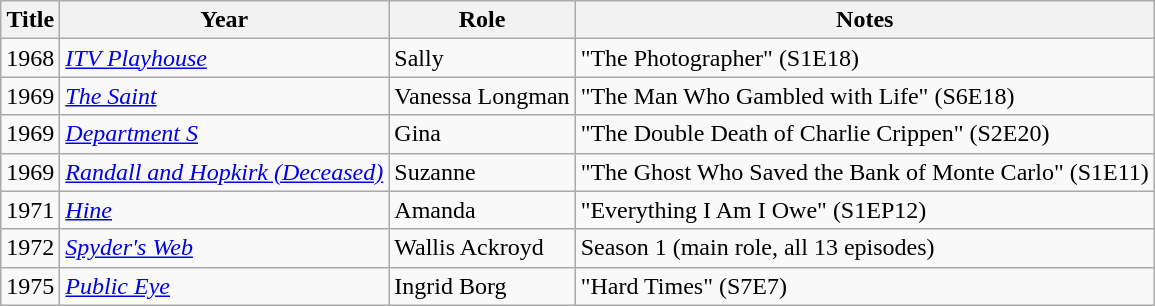<table class="wikitable">
<tr>
<th scope="col">Title</th>
<th scope="col">Year</th>
<th scope="col">Role</th>
<th scope="col">Notes</th>
</tr>
<tr>
<td>1968</td>
<td><em><a href='#'>ITV Playhouse</a></em></td>
<td>Sally</td>
<td>"The Photographer" (S1E18)</td>
</tr>
<tr>
<td>1969</td>
<td><em><a href='#'>The Saint</a></em></td>
<td>Vanessa Longman</td>
<td>"The Man Who Gambled with Life" (S6E18)</td>
</tr>
<tr>
<td>1969</td>
<td><em><a href='#'>Department S</a></em></td>
<td>Gina</td>
<td>"The Double Death of Charlie Crippen" (S2E20)</td>
</tr>
<tr>
<td>1969</td>
<td><em><a href='#'>Randall and Hopkirk (Deceased)</a></em></td>
<td>Suzanne</td>
<td>"The Ghost Who Saved the Bank of Monte Carlo" (S1E11)</td>
</tr>
<tr>
<td>1971</td>
<td><em><a href='#'>Hine</a></em></td>
<td>Amanda</td>
<td>"Everything I Am I Owe" (S1EP12)</td>
</tr>
<tr>
<td>1972</td>
<td><em><a href='#'>Spyder's Web</a></em></td>
<td>Wallis Ackroyd</td>
<td>Season 1 (main role, all 13 episodes)</td>
</tr>
<tr>
<td>1975</td>
<td><em><a href='#'>Public Eye</a></em></td>
<td>Ingrid Borg</td>
<td>"Hard Times" (S7E7)</td>
</tr>
</table>
